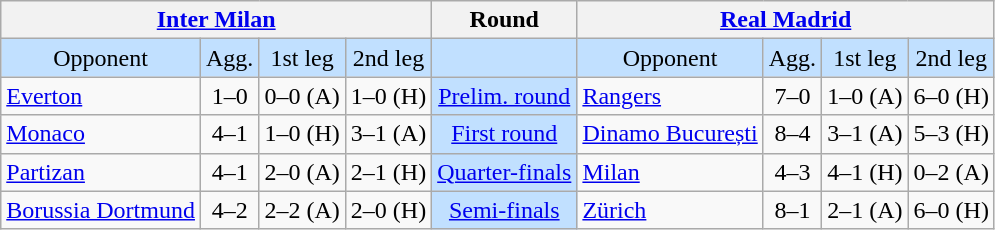<table class="wikitable" style="text-align:center">
<tr>
<th colspan=4> <a href='#'>Inter Milan</a></th>
<th>Round</th>
<th colspan=4> <a href='#'>Real Madrid</a></th>
</tr>
<tr style="background:#c1e0ff">
<td>Opponent</td>
<td>Agg.</td>
<td>1st leg</td>
<td>2nd leg</td>
<td></td>
<td>Opponent</td>
<td>Agg.</td>
<td>1st leg</td>
<td>2nd leg</td>
</tr>
<tr>
<td align=left> <a href='#'>Everton</a></td>
<td>1–0</td>
<td>0–0 (A)</td>
<td>1–0 (H)</td>
<td style="background:#c1e0ff;"><a href='#'>Prelim. round</a></td>
<td align=left> <a href='#'>Rangers</a></td>
<td>7–0</td>
<td>1–0 (A)</td>
<td>6–0 (H)</td>
</tr>
<tr>
<td align=left> <a href='#'>Monaco</a></td>
<td>4–1</td>
<td>1–0 (H)</td>
<td>3–1 (A)</td>
<td style="background:#c1e0ff;"><a href='#'>First round</a></td>
<td align=left> <a href='#'>Dinamo București</a></td>
<td>8–4</td>
<td>3–1 (A)</td>
<td>5–3 (H)</td>
</tr>
<tr>
<td align=left> <a href='#'>Partizan</a></td>
<td>4–1</td>
<td>2–0 (A)</td>
<td>2–1 (H)</td>
<td style="background:#c1e0ff;"><a href='#'>Quarter-finals</a></td>
<td align=left> <a href='#'>Milan</a></td>
<td>4–3</td>
<td>4–1 (H)</td>
<td>0–2 (A)</td>
</tr>
<tr>
<td align=left> <a href='#'>Borussia Dortmund</a></td>
<td>4–2</td>
<td>2–2 (A)</td>
<td>2–0 (H)</td>
<td style="background:#c1e0ff;"><a href='#'>Semi-finals</a></td>
<td align=left> <a href='#'>Zürich</a></td>
<td>8–1</td>
<td>2–1 (A)</td>
<td>6–0 (H)</td>
</tr>
</table>
